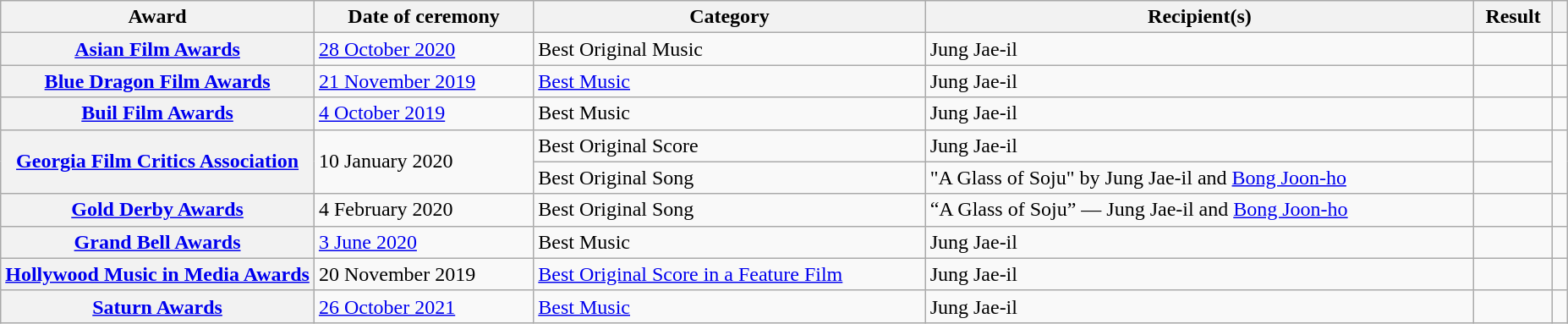<table class="wikitable plainrowheaders sortable">
<tr>
<th scope="col" style="width:20%;">Award</th>
<th scope="col" style="width:14%;">Date of ceremony</th>
<th scope="col" style="width:25%;">Category</th>
<th scope="col" style="width:35%;">Recipient(s)</th>
<th scope="col" style="width:5%;">Result</th>
<th scope="col" style="width:6%;" class="unsortable"></th>
</tr>
<tr>
<th scope="row"><a href='#'>Asian Film Awards</a></th>
<td><a href='#'>28 October 2020</a></td>
<td>Best Original Music</td>
<td>Jung Jae-il</td>
<td></td>
<td></td>
</tr>
<tr>
<th scope="row"><a href='#'>Blue Dragon Film Awards</a></th>
<td><a href='#'>21 November 2019</a></td>
<td><a href='#'>Best Music</a></td>
<td>Jung Jae-il</td>
<td></td>
<td></td>
</tr>
<tr>
<th scope="row"><a href='#'>Buil Film Awards</a></th>
<td><a href='#'>4 October 2019</a></td>
<td>Best Music</td>
<td>Jung Jae-il</td>
<td></td>
<td><br></td>
</tr>
<tr>
<th rowspan="2" scope="row"><a href='#'>Georgia Film Critics Association</a></th>
<td rowspan="2">10 January 2020</td>
<td>Best Original Score</td>
<td>Jung Jae-il</td>
<td></td>
<td rowspan="2"></td>
</tr>
<tr>
<td>Best Original Song</td>
<td>"A Glass of Soju" by Jung Jae-il and <a href='#'>Bong Joon-ho</a></td>
<td></td>
</tr>
<tr>
<th scope="row"><a href='#'>Gold Derby Awards</a></th>
<td>4 February 2020</td>
<td>Best Original Song</td>
<td>“A Glass of Soju” — Jung Jae-il and <a href='#'>Bong Joon-ho</a></td>
<td></td>
<td></td>
</tr>
<tr>
<th scope="row"><a href='#'>Grand Bell Awards</a></th>
<td><a href='#'>3 June 2020</a></td>
<td>Best Music</td>
<td>Jung Jae-il</td>
<td></td>
<td><br></td>
</tr>
<tr>
<th scope="row"><a href='#'>Hollywood Music in Media Awards</a></th>
<td>20 November 2019</td>
<td><a href='#'>Best Original Score in a Feature Film</a></td>
<td>Jung Jae-il</td>
<td></td>
<td></td>
</tr>
<tr>
<th scope="row"><a href='#'>Saturn Awards</a></th>
<td><a href='#'>26 October 2021</a></td>
<td><a href='#'>Best Music</a></td>
<td>Jung Jae-il</td>
<td></td>
<td><br></td>
</tr>
</table>
